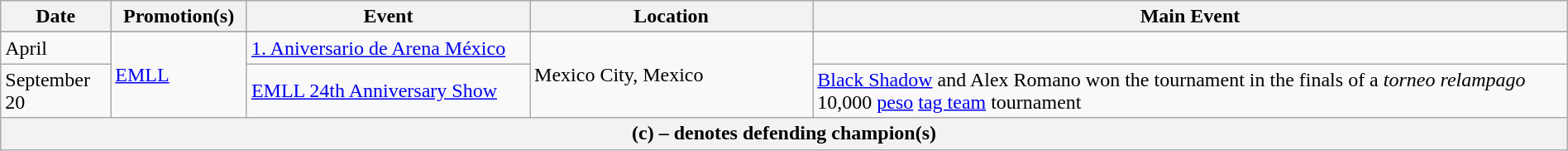<table class="wikitable" style="width:100%;">
<tr>
<th width=5%>Date</th>
<th width=5%>Promotion(s)</th>
<th style="width:15%;">Event</th>
<th style="width:15%;">Location</th>
<th style="width:40%;">Main Event</th>
</tr>
<tr style="width:20%;"| Notes>
</tr>
<tr>
<td>April</td>
<td rowspan=2><a href='#'>EMLL</a></td>
<td><a href='#'>1. Aniversario de Arena México</a></td>
<td rowspan=2>Mexico City, Mexico</td>
<td> </td>
</tr>
<tr>
<td>September 20</td>
<td><a href='#'>EMLL 24th Anniversary Show</a></td>
<td><a href='#'>Black Shadow</a> and Alex Romano won the tournament in the finals of a <em>torneo relampago</em> 10,000 <a href='#'>peso</a> <a href='#'>tag team</a> tournament</td>
</tr>
<tr>
<th colspan="5">(c) – denotes defending champion(s)</th>
</tr>
</table>
